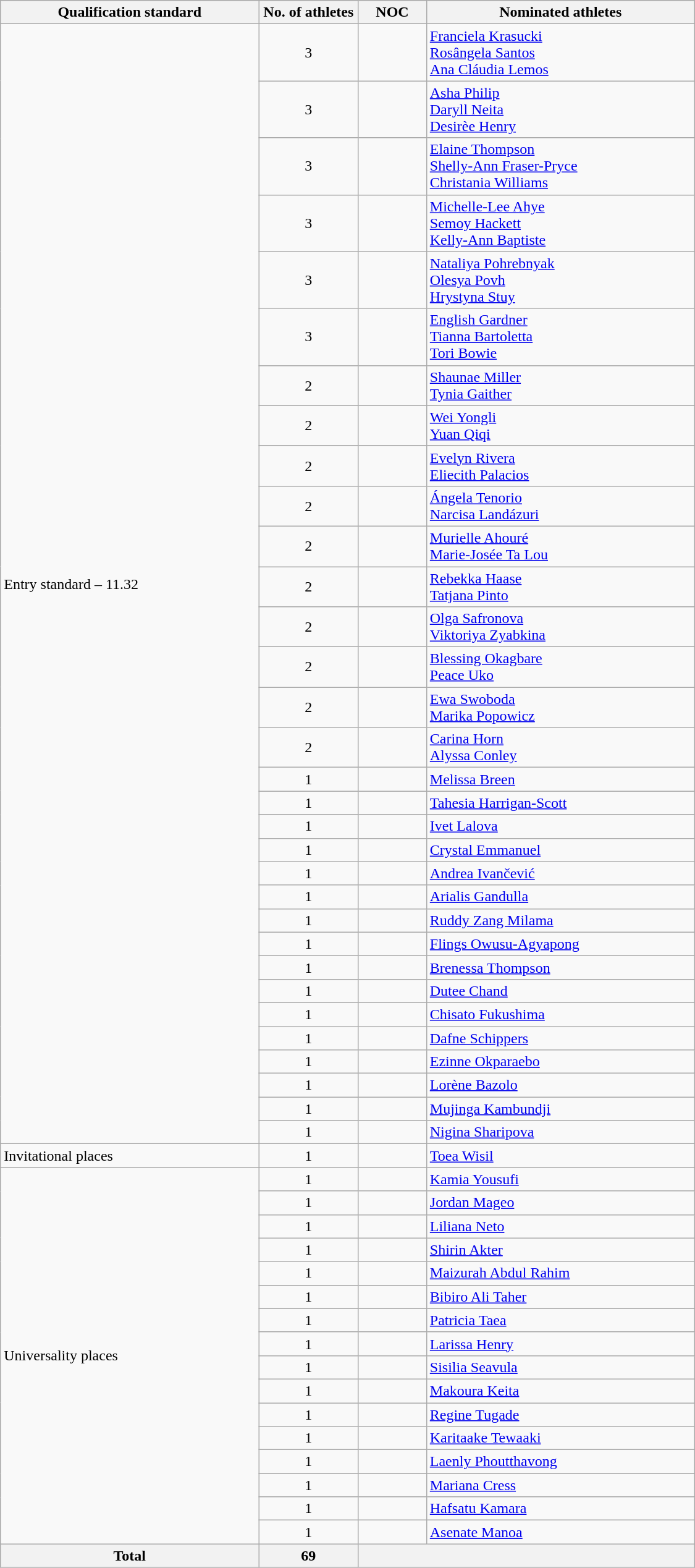<table class="wikitable"  style="text-align:left; width:750px;">
<tr>
<th>Qualification standard</th>
<th width=100>No. of athletes</th>
<th>NOC</th>
<th>Nominated athletes</th>
</tr>
<tr>
<td rowspan=32>Entry standard – 11.32</td>
<td style="text-align:center;">3</td>
<td></td>
<td><a href='#'>Franciela Krasucki</a><br><a href='#'>Rosângela Santos</a><br><a href='#'>Ana Cláudia Lemos</a></td>
</tr>
<tr>
<td style="text-align:center;">3</td>
<td></td>
<td><a href='#'>Asha Philip</a><br><a href='#'>Daryll Neita</a><br><a href='#'>Desirèe Henry</a></td>
</tr>
<tr>
<td style="text-align:center;">3</td>
<td></td>
<td><a href='#'>Elaine Thompson</a><br><a href='#'>Shelly-Ann Fraser-Pryce</a><br><a href='#'>Christania Williams</a></td>
</tr>
<tr>
<td style="text-align:center;">3</td>
<td></td>
<td><a href='#'>Michelle-Lee Ahye</a><br><a href='#'>Semoy Hackett</a><br><a href='#'>Kelly-Ann Baptiste</a></td>
</tr>
<tr>
<td style="text-align:center;">3</td>
<td></td>
<td><a href='#'>Nataliya Pohrebnyak</a><br><a href='#'>Olesya Povh</a><br><a href='#'>Hrystyna Stuy</a></td>
</tr>
<tr>
<td style="text-align:center;">3</td>
<td></td>
<td><a href='#'>English Gardner</a><br><a href='#'>Tianna Bartoletta</a><br><a href='#'>Tori Bowie</a></td>
</tr>
<tr>
<td style="text-align:center;">2</td>
<td></td>
<td><a href='#'>Shaunae Miller</a><br><a href='#'>Tynia Gaither</a></td>
</tr>
<tr>
<td style="text-align:center;">2</td>
<td></td>
<td><a href='#'>Wei Yongli</a><br><a href='#'>Yuan Qiqi</a></td>
</tr>
<tr>
<td style="text-align:center;">2</td>
<td></td>
<td><a href='#'>Evelyn Rivera</a><br><a href='#'>Eliecith Palacios</a></td>
</tr>
<tr>
<td style="text-align:center;">2</td>
<td></td>
<td><a href='#'>Ángela Tenorio</a><br><a href='#'>Narcisa Landázuri</a></td>
</tr>
<tr>
<td style="text-align:center;">2</td>
<td></td>
<td><a href='#'>Murielle Ahouré</a><br><a href='#'>Marie-Josée Ta Lou</a></td>
</tr>
<tr>
<td style="text-align:center;">2</td>
<td></td>
<td><a href='#'>Rebekka Haase</a><br><a href='#'>Tatjana Pinto</a></td>
</tr>
<tr>
<td style="text-align:center;">2</td>
<td></td>
<td><a href='#'>Olga Safronova</a><br><a href='#'>Viktoriya Zyabkina</a></td>
</tr>
<tr>
<td style="text-align:center;">2</td>
<td></td>
<td><a href='#'>Blessing Okagbare</a><br><a href='#'>Peace Uko</a></td>
</tr>
<tr>
<td style="text-align:center;">2</td>
<td></td>
<td><a href='#'>Ewa Swoboda</a><br><a href='#'>Marika Popowicz</a></td>
</tr>
<tr>
<td style="text-align:center;">2</td>
<td></td>
<td><a href='#'>Carina Horn</a><br><a href='#'>Alyssa Conley</a></td>
</tr>
<tr>
<td style="text-align:center;">1</td>
<td></td>
<td><a href='#'>Melissa Breen</a></td>
</tr>
<tr>
<td style="text-align:center;">1</td>
<td></td>
<td><a href='#'>Tahesia Harrigan-Scott</a></td>
</tr>
<tr>
<td style="text-align:center;">1</td>
<td></td>
<td><a href='#'>Ivet Lalova</a></td>
</tr>
<tr>
<td style="text-align:center;">1</td>
<td></td>
<td><a href='#'>Crystal Emmanuel</a></td>
</tr>
<tr>
<td style="text-align:center;">1</td>
<td></td>
<td><a href='#'>Andrea Ivančević</a></td>
</tr>
<tr>
<td style="text-align:center;">1</td>
<td></td>
<td><a href='#'>Arialis Gandulla</a></td>
</tr>
<tr>
<td style="text-align:center;">1</td>
<td></td>
<td><a href='#'>Ruddy Zang Milama</a></td>
</tr>
<tr>
<td style="text-align:center;">1</td>
<td></td>
<td><a href='#'>Flings Owusu-Agyapong</a></td>
</tr>
<tr>
<td style="text-align:center;">1</td>
<td></td>
<td><a href='#'>Brenessa Thompson</a></td>
</tr>
<tr>
<td style="text-align:center;">1</td>
<td></td>
<td><a href='#'>Dutee Chand</a></td>
</tr>
<tr>
<td style="text-align:center;">1</td>
<td></td>
<td><a href='#'>Chisato Fukushima</a></td>
</tr>
<tr>
<td style="text-align:center;">1</td>
<td></td>
<td><a href='#'>Dafne Schippers</a></td>
</tr>
<tr>
<td style="text-align:center;">1</td>
<td></td>
<td><a href='#'>Ezinne Okparaebo</a></td>
</tr>
<tr>
<td style="text-align:center;">1</td>
<td></td>
<td><a href='#'>Lorène Bazolo</a></td>
</tr>
<tr>
<td style="text-align:center;">1</td>
<td></td>
<td><a href='#'>Mujinga Kambundji</a></td>
</tr>
<tr>
<td style="text-align:center;">1</td>
<td></td>
<td><a href='#'>Nigina Sharipova</a></td>
</tr>
<tr>
<td>Invitational places</td>
<td style="text-align:center;">1</td>
<td></td>
<td><a href='#'>Toea Wisil</a></td>
</tr>
<tr>
<td rowspan=16>Universality places</td>
<td style="text-align:center;">1</td>
<td></td>
<td><a href='#'>Kamia Yousufi</a></td>
</tr>
<tr>
<td style="text-align:center;">1</td>
<td></td>
<td><a href='#'>Jordan Mageo</a></td>
</tr>
<tr>
<td style="text-align:center;">1</td>
<td></td>
<td><a href='#'>Liliana Neto</a></td>
</tr>
<tr>
<td style="text-align:center;">1</td>
<td></td>
<td><a href='#'>Shirin Akter</a></td>
</tr>
<tr>
<td style="text-align:center;">1</td>
<td></td>
<td><a href='#'>Maizurah Abdul Rahim</a></td>
</tr>
<tr>
<td style="text-align:center;">1</td>
<td></td>
<td><a href='#'>Bibiro Ali Taher</a></td>
</tr>
<tr>
<td style="text-align:center;">1</td>
<td></td>
<td><a href='#'>Patricia Taea</a></td>
</tr>
<tr>
<td style="text-align:center;">1</td>
<td></td>
<td><a href='#'>Larissa Henry</a></td>
</tr>
<tr>
<td style="text-align:center;">1</td>
<td></td>
<td><a href='#'>Sisilia Seavula</a></td>
</tr>
<tr>
<td style="text-align:center;">1</td>
<td></td>
<td><a href='#'>Makoura Keita</a></td>
</tr>
<tr>
<td style="text-align:center;">1</td>
<td></td>
<td><a href='#'>Regine Tugade</a></td>
</tr>
<tr>
<td style="text-align:center;">1</td>
<td></td>
<td><a href='#'>Karitaake Tewaaki</a></td>
</tr>
<tr>
<td style="text-align:center;">1</td>
<td></td>
<td><a href='#'>Laenly Phoutthavong</a></td>
</tr>
<tr>
<td style="text-align:center;">1</td>
<td></td>
<td><a href='#'>Mariana Cress</a></td>
</tr>
<tr>
<td style="text-align:center;">1</td>
<td></td>
<td><a href='#'>Hafsatu Kamara</a></td>
</tr>
<tr>
<td style="text-align:center;">1</td>
<td></td>
<td><a href='#'>Asenate Manoa</a></td>
</tr>
<tr>
<th>Total</th>
<th>69</th>
<th colspan=2></th>
</tr>
</table>
